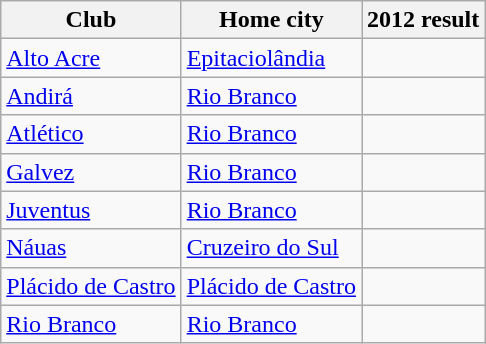<table class="wikitable sortable">
<tr>
<th>Club</th>
<th>Home city</th>
<th>2012 result</th>
</tr>
<tr>
<td><a href='#'>Alto Acre</a></td>
<td><a href='#'>Epitaciolândia</a></td>
<td></td>
</tr>
<tr>
<td><a href='#'>Andirá</a></td>
<td><a href='#'>Rio Branco</a></td>
<td></td>
</tr>
<tr>
<td><a href='#'>Atlético</a></td>
<td><a href='#'>Rio Branco</a></td>
<td></td>
</tr>
<tr>
<td><a href='#'>Galvez</a></td>
<td><a href='#'>Rio Branco</a></td>
<td></td>
</tr>
<tr>
<td><a href='#'>Juventus</a></td>
<td><a href='#'>Rio Branco</a></td>
<td></td>
</tr>
<tr>
<td><a href='#'>Náuas</a></td>
<td><a href='#'>Cruzeiro do Sul</a></td>
<td></td>
</tr>
<tr>
<td><a href='#'>Plácido de Castro</a></td>
<td><a href='#'>Plácido de Castro</a></td>
<td></td>
</tr>
<tr>
<td><a href='#'>Rio Branco</a></td>
<td><a href='#'>Rio Branco</a></td>
<td></td>
</tr>
</table>
